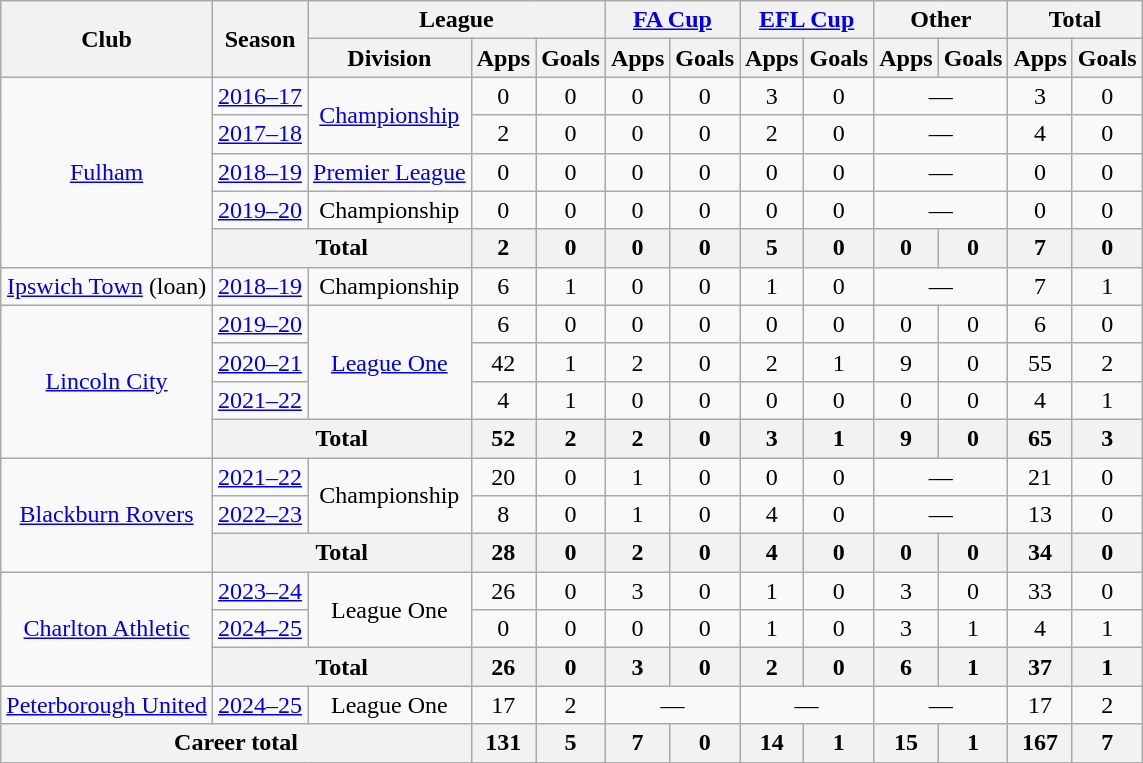<table class="wikitable" style="text-align: center;">
<tr>
<th rowspan="2">Club</th>
<th rowspan="2">Season</th>
<th colspan="3">League</th>
<th colspan="2"><a href='#'>FA Cup</a></th>
<th colspan="2"><a href='#'>EFL Cup</a></th>
<th colspan="2">Other</th>
<th colspan="2">Total</th>
</tr>
<tr>
<th>Division</th>
<th>Apps</th>
<th>Goals</th>
<th>Apps</th>
<th>Goals</th>
<th>Apps</th>
<th>Goals</th>
<th>Apps</th>
<th>Goals</th>
<th>Apps</th>
<th>Goals</th>
</tr>
<tr>
<td rowspan="5"><a href='#'>Fulham</a></td>
<td><a href='#'>2016–17</a></td>
<td rowspan="2"><a href='#'>Championship</a></td>
<td>0</td>
<td>0</td>
<td>0</td>
<td>0</td>
<td>3</td>
<td>0</td>
<td colspan="2">—</td>
<td>3</td>
<td>0</td>
</tr>
<tr>
<td><a href='#'>2017–18</a></td>
<td>2</td>
<td>0</td>
<td>0</td>
<td>0</td>
<td>2</td>
<td>0</td>
<td colspan="2">—</td>
<td>4</td>
<td>0</td>
</tr>
<tr>
<td><a href='#'>2018–19</a></td>
<td><a href='#'>Premier League</a></td>
<td>0</td>
<td>0</td>
<td>0</td>
<td>0</td>
<td>0</td>
<td>0</td>
<td colspan="2">—</td>
<td>0</td>
<td>0</td>
</tr>
<tr>
<td><a href='#'>2019–20</a></td>
<td>Championship</td>
<td>0</td>
<td>0</td>
<td>0</td>
<td>0</td>
<td>0</td>
<td>0</td>
<td colspan="2">—</td>
<td>0</td>
<td>0</td>
</tr>
<tr>
<th colspan="2">Total</th>
<th>2</th>
<th>0</th>
<th>0</th>
<th>0</th>
<th>5</th>
<th>0</th>
<th>0</th>
<th>0</th>
<th>7</th>
<th>0</th>
</tr>
<tr>
<td><a href='#'>Ipswich Town</a> (loan)</td>
<td><a href='#'>2018–19</a></td>
<td>Championship</td>
<td>6</td>
<td>1</td>
<td>0</td>
<td>0</td>
<td>1</td>
<td>0</td>
<td colspan="2">—</td>
<td>7</td>
<td>1</td>
</tr>
<tr>
<td rowspan="4"><a href='#'>Lincoln City</a></td>
<td><a href='#'>2019–20</a></td>
<td rowspan="3"><a href='#'>League One</a></td>
<td>6</td>
<td>0</td>
<td>0</td>
<td>0</td>
<td>0</td>
<td>0</td>
<td>0</td>
<td>0</td>
<td>6</td>
<td>0</td>
</tr>
<tr>
<td><a href='#'>2020–21</a></td>
<td>42</td>
<td>1</td>
<td>2</td>
<td>0</td>
<td>2</td>
<td>1</td>
<td>9</td>
<td>0</td>
<td>55</td>
<td>2</td>
</tr>
<tr>
<td><a href='#'>2021–22</a></td>
<td>4</td>
<td>1</td>
<td>0</td>
<td>0</td>
<td>0</td>
<td>0</td>
<td>0</td>
<td>0</td>
<td>4</td>
<td>1</td>
</tr>
<tr>
<th colspan="2">Total</th>
<th>52</th>
<th>2</th>
<th>2</th>
<th>0</th>
<th>3</th>
<th>1</th>
<th>9</th>
<th>0</th>
<th>65</th>
<th>3</th>
</tr>
<tr>
<td rowspan="3"><a href='#'>Blackburn Rovers</a></td>
<td><a href='#'>2021–22</a></td>
<td rowspan="2">Championship</td>
<td>20</td>
<td>0</td>
<td>1</td>
<td>0</td>
<td>0</td>
<td>0</td>
<td colspan="2">—</td>
<td>21</td>
<td>0</td>
</tr>
<tr>
<td><a href='#'>2022–23</a></td>
<td>8</td>
<td>0</td>
<td>1</td>
<td>0</td>
<td>4</td>
<td>0</td>
<td colspan="2">—</td>
<td>13</td>
<td>0</td>
</tr>
<tr>
<th colspan="2">Total</th>
<th>28</th>
<th>0</th>
<th>2</th>
<th>0</th>
<th>4</th>
<th>0</th>
<th>0</th>
<th>0</th>
<th>34</th>
<th>0</th>
</tr>
<tr>
<td rowspan=3><a href='#'>Charlton Athletic</a></td>
<td><a href='#'>2023–24</a></td>
<td rowspan="2">League One</td>
<td>26</td>
<td>0</td>
<td>3</td>
<td>0</td>
<td>1</td>
<td>0</td>
<td>3</td>
<td>0</td>
<td>33</td>
<td>0</td>
</tr>
<tr>
<td><a href='#'>2024–25</a></td>
<td>0</td>
<td>0</td>
<td>0</td>
<td>0</td>
<td>1</td>
<td>0</td>
<td>3</td>
<td>1</td>
<td>4</td>
<td>1</td>
</tr>
<tr>
<th colspan="2">Total</th>
<th>26</th>
<th>0</th>
<th>3</th>
<th>0</th>
<th>2</th>
<th>0</th>
<th>6</th>
<th>1</th>
<th>37</th>
<th>1</th>
</tr>
<tr>
<td><a href='#'>Peterborough United</a></td>
<td><a href='#'>2024–25</a></td>
<td>League One</td>
<td>17</td>
<td>2</td>
<td colspan="2">—</td>
<td colspan="2">—</td>
<td colspan="2">—</td>
<td>17</td>
<td>2</td>
</tr>
<tr>
<th colspan="3">Career total</th>
<th>131</th>
<th>5</th>
<th>7</th>
<th>0</th>
<th>14</th>
<th>1</th>
<th>15</th>
<th>1</th>
<th>167</th>
<th>7</th>
</tr>
</table>
